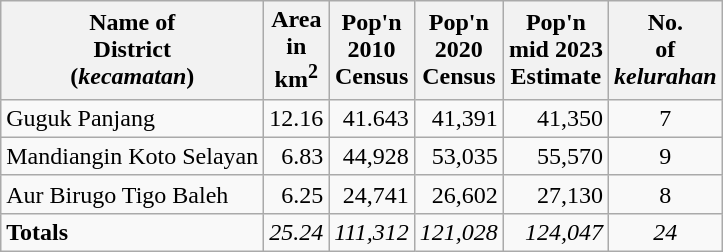<table class="wikitable">
<tr>
<th>Name of <br>District<br>(<em>kecamatan</em>)</th>
<th>Area <br>in <br>km<sup>2</sup></th>
<th>Pop'n <br> 2010 <br>Census</th>
<th>Pop'n <br> 2020 <br>Census</th>
<th>Pop'n <br> mid 2023 <br>Estimate</th>
<th>No.<br>of<br><em>kelurahan</em></th>
</tr>
<tr>
<td>Guguk Panjang</td>
<td align="right">12.16</td>
<td align="right">41.643</td>
<td align="right">41,391</td>
<td align="right">41,350</td>
<td align="center">7</td>
</tr>
<tr>
<td>Mandiangin Koto Selayan</td>
<td align="right">6.83</td>
<td align="right">44,928</td>
<td align="right">53,035</td>
<td align="right">55,570</td>
<td align="center">9</td>
</tr>
<tr>
<td>Aur Birugo Tigo Baleh</td>
<td align="right">6.25</td>
<td align="right">24,741</td>
<td align="right">26,602</td>
<td align="right">27,130</td>
<td align="center">8</td>
</tr>
<tr>
<td><strong>Totals</strong></td>
<td align="right"><em>25.24</em></td>
<td align="right"><em>111,312</em></td>
<td align="right"><em>121,028</em></td>
<td align="right"><em>124,047</em></td>
<td align="center"><em>24</em></td>
</tr>
</table>
